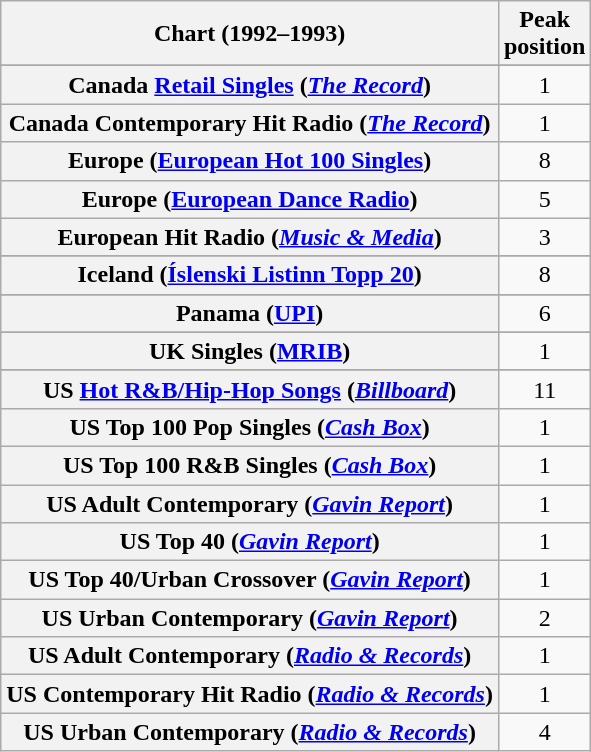<table class="wikitable sortable plainrowheaders" style="text-align:center;">
<tr>
<th>Chart (1992–1993)</th>
<th>Peak <br>position</th>
</tr>
<tr>
</tr>
<tr>
</tr>
<tr>
</tr>
<tr>
</tr>
<tr>
<th scope="row">Canada <a href='#'>Retail Singles</a> (<em><a href='#'>The Record</a></em>)</th>
<td>1</td>
</tr>
<tr>
<th scope="row">Canada Contemporary Hit Radio (<em><a href='#'>The Record</a></em>)</th>
<td>1</td>
</tr>
<tr>
<th scope="row">Europe (<a href='#'>European Hot 100 Singles</a>)</th>
<td>8</td>
</tr>
<tr>
<th scope="row">Europe (<a href='#'>European Dance Radio</a>)</th>
<td>5</td>
</tr>
<tr>
<th scope="row">European Hit Radio (<em><a href='#'>Music & Media</a></em>)</th>
<td>3</td>
</tr>
<tr>
</tr>
<tr>
</tr>
<tr>
<th scope="row">Iceland (<a href='#'>Íslenski Listinn Topp 20</a>)</th>
<td>8</td>
</tr>
<tr>
</tr>
<tr>
</tr>
<tr>
</tr>
<tr>
</tr>
<tr>
</tr>
<tr>
<th scope="row">Panama (<a href='#'>UPI</a>)</th>
<td>6</td>
</tr>
<tr>
</tr>
<tr>
</tr>
<tr>
</tr>
<tr>
<th scope="row">UK Singles (<a href='#'>MRIB</a>)</th>
<td>1</td>
</tr>
<tr>
</tr>
<tr>
</tr>
<tr>
<th scope="row">US <a href='#'>Hot R&B/Hip-Hop Songs</a> (<em><a href='#'>Billboard</a></em>)</th>
<td>11</td>
</tr>
<tr>
<th scope="row">US Top 100 Pop Singles (<em><a href='#'>Cash Box</a></em>)</th>
<td>1</td>
</tr>
<tr>
<th scope="row">US Top 100 R&B Singles (<em><a href='#'>Cash Box</a></em>)</th>
<td>1</td>
</tr>
<tr>
<th scope="row">US Adult Contemporary (<em><a href='#'>Gavin Report</a></em>)</th>
<td>1</td>
</tr>
<tr>
<th scope="row">US Top 40 (<em><a href='#'>Gavin Report</a></em>)</th>
<td>1</td>
</tr>
<tr>
<th scope="row">US Top 40/Urban Crossover (<em><a href='#'>Gavin Report</a></em>)</th>
<td>1</td>
</tr>
<tr>
<th scope="row">US Urban Contemporary (<em><a href='#'>Gavin Report</a></em>)</th>
<td>2</td>
</tr>
<tr>
<th scope="row">US Adult Contemporary (<em><a href='#'>Radio & Records</a></em>)</th>
<td>1</td>
</tr>
<tr>
<th scope="row">US Contemporary Hit Radio (<em><a href='#'>Radio & Records</a></em>)</th>
<td>1</td>
</tr>
<tr>
<th scope="row">US Urban Contemporary (<em><a href='#'>Radio & Records</a></em>)</th>
<td>4</td>
</tr>
</table>
